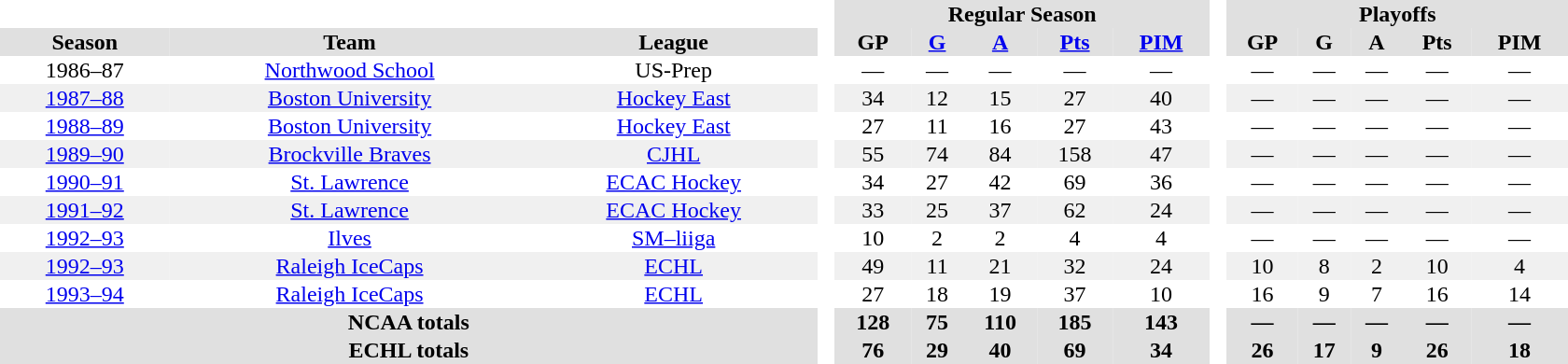<table border="0" cellpadding="1" cellspacing="0" style="text-align:center; width:70em">
<tr bgcolor="#e0e0e0">
<th colspan="3"  bgcolor="#ffffff"> </th>
<th rowspan="99" bgcolor="#ffffff"> </th>
<th colspan="5">Regular Season</th>
<th rowspan="99" bgcolor="#ffffff"> </th>
<th colspan="5">Playoffs</th>
</tr>
<tr bgcolor="#e0e0e0">
<th>Season</th>
<th>Team</th>
<th>League</th>
<th>GP</th>
<th><a href='#'>G</a></th>
<th><a href='#'>A</a></th>
<th><a href='#'>Pts</a></th>
<th><a href='#'>PIM</a></th>
<th>GP</th>
<th>G</th>
<th>A</th>
<th>Pts</th>
<th>PIM</th>
</tr>
<tr>
<td>1986–87</td>
<td><a href='#'>Northwood School</a></td>
<td>US-Prep</td>
<td>—</td>
<td>—</td>
<td>—</td>
<td>—</td>
<td>—</td>
<td>—</td>
<td>—</td>
<td>—</td>
<td>—</td>
<td>—</td>
</tr>
<tr bgcolor="f0f0f0">
<td><a href='#'>1987–88</a></td>
<td><a href='#'>Boston University</a></td>
<td><a href='#'>Hockey East</a></td>
<td>34</td>
<td>12</td>
<td>15</td>
<td>27</td>
<td>40</td>
<td>—</td>
<td>—</td>
<td>—</td>
<td>—</td>
<td>—</td>
</tr>
<tr>
<td><a href='#'>1988–89</a></td>
<td><a href='#'>Boston University</a></td>
<td><a href='#'>Hockey East</a></td>
<td>27</td>
<td>11</td>
<td>16</td>
<td>27</td>
<td>43</td>
<td>—</td>
<td>—</td>
<td>—</td>
<td>—</td>
<td>—</td>
</tr>
<tr bgcolor="f0f0f0">
<td><a href='#'>1989–90</a></td>
<td><a href='#'>Brockville Braves</a></td>
<td><a href='#'>CJHL</a></td>
<td>55</td>
<td>74</td>
<td>84</td>
<td>158</td>
<td>47</td>
<td>—</td>
<td>—</td>
<td>—</td>
<td>—</td>
<td>—</td>
</tr>
<tr>
<td><a href='#'>1990–91</a></td>
<td><a href='#'>St. Lawrence</a></td>
<td><a href='#'>ECAC Hockey</a></td>
<td>34</td>
<td>27</td>
<td>42</td>
<td>69</td>
<td>36</td>
<td>—</td>
<td>—</td>
<td>—</td>
<td>—</td>
<td>—</td>
</tr>
<tr bgcolor="f0f0f0">
<td><a href='#'>1991–92</a></td>
<td><a href='#'>St. Lawrence</a></td>
<td><a href='#'>ECAC Hockey</a></td>
<td>33</td>
<td>25</td>
<td>37</td>
<td>62</td>
<td>24</td>
<td>—</td>
<td>—</td>
<td>—</td>
<td>—</td>
<td>—</td>
</tr>
<tr>
<td><a href='#'>1992–93</a></td>
<td><a href='#'>Ilves</a></td>
<td><a href='#'>SM–liiga</a></td>
<td>10</td>
<td>2</td>
<td>2</td>
<td>4</td>
<td>4</td>
<td>—</td>
<td>—</td>
<td>—</td>
<td>—</td>
<td>—</td>
</tr>
<tr bgcolor="f0f0f0">
<td><a href='#'>1992–93</a></td>
<td><a href='#'>Raleigh IceCaps</a></td>
<td><a href='#'>ECHL</a></td>
<td>49</td>
<td>11</td>
<td>21</td>
<td>32</td>
<td>24</td>
<td>10</td>
<td>8</td>
<td>2</td>
<td>10</td>
<td>4</td>
</tr>
<tr>
<td><a href='#'>1993–94</a></td>
<td><a href='#'>Raleigh IceCaps</a></td>
<td><a href='#'>ECHL</a></td>
<td>27</td>
<td>18</td>
<td>19</td>
<td>37</td>
<td>10</td>
<td>16</td>
<td>9</td>
<td>7</td>
<td>16</td>
<td>14</td>
</tr>
<tr bgcolor="#e0e0e0">
<th colspan="3">NCAA totals</th>
<th>128</th>
<th>75</th>
<th>110</th>
<th>185</th>
<th>143</th>
<th>—</th>
<th>—</th>
<th>—</th>
<th>—</th>
<th>—</th>
</tr>
<tr bgcolor="#e0e0e0">
<th colspan="3">ECHL totals</th>
<th>76</th>
<th>29</th>
<th>40</th>
<th>69</th>
<th>34</th>
<th>26</th>
<th>17</th>
<th>9</th>
<th>26</th>
<th>18</th>
</tr>
</table>
